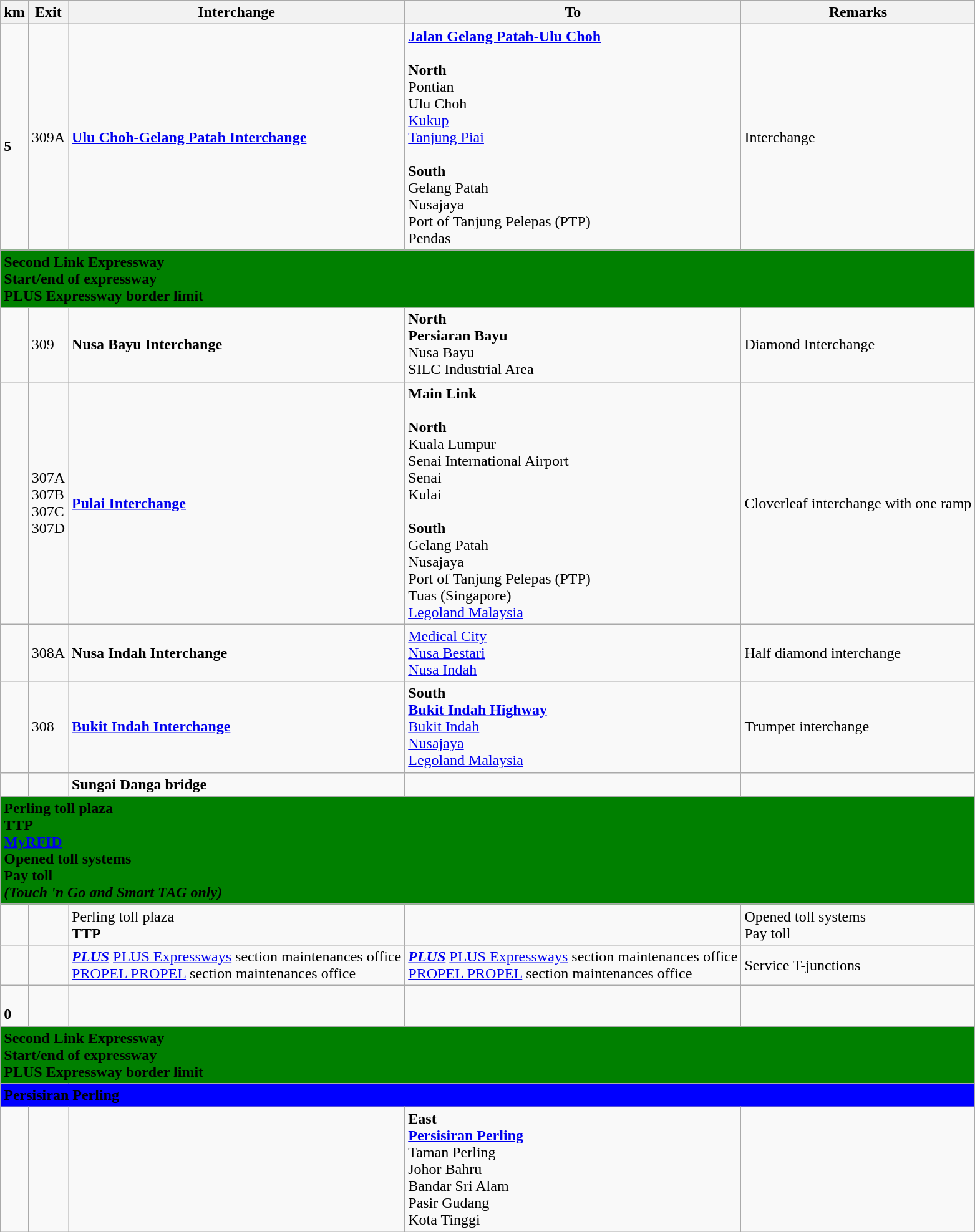<table class="wikitable">
<tr>
<th>km</th>
<th>Exit</th>
<th>Interchange</th>
<th>To</th>
<th>Remarks</th>
</tr>
<tr>
<td><br><strong>5</strong></td>
<td>309A</td>
<td><strong><a href='#'>Ulu Choh-Gelang Patah Interchange</a></strong></td>
<td> <strong><a href='#'>Jalan Gelang Patah-Ulu Choh</a></strong><br><br><strong>North</strong><br> Pontian<br> Ulu Choh<br> <a href='#'>Kukup</a><br> <a href='#'>Tanjung Piai</a><br><br><strong>South</strong><br> Gelang Patah<br> Nusajaya<br> Port of Tanjung Pelepas (PTP) <br> Pendas</td>
<td>Interchange</td>
</tr>
<tr>
<td style="width:600px" colspan="6" style="text-align:center" bgcolor="green"><strong><span> Second Link Expressway<br>Start/end of expressway<br>PLUS Expressway border limit</span></strong></td>
</tr>
<tr>
<td></td>
<td>309</td>
<td><strong>Nusa Bayu Interchange</strong></td>
<td><strong>North</strong><br><strong>Persiaran Bayu</strong><br>Nusa Bayu<br>SILC Industrial Area</td>
<td>Diamond Interchange</td>
</tr>
<tr>
<td></td>
<td>307A<br>307B<br>307C<br>307D</td>
<td><strong><a href='#'>Pulai Interchange</a></strong></td>
<td>  <strong>Main Link</strong><br><br><strong>North</strong><br>  Kuala Lumpur<br> Senai International Airport <br> Senai<br> Kulai<br><br><strong>South</strong><br>  Gelang Patah<br> Nusajaya<br> Port of Tanjung Pelepas (PTP) <br>  Tuas (Singapore)<br><a href='#'>Legoland Malaysia</a> </td>
<td>Cloverleaf interchange with one ramp</td>
</tr>
<tr>
<td></td>
<td>308A</td>
<td><strong>Nusa Indah Interchange</strong></td>
<td><a href='#'>Medical City</a> <br><a href='#'>Nusa Bestari</a><br><a href='#'>Nusa Indah</a></td>
<td>Half diamond interchange</td>
</tr>
<tr>
<td></td>
<td>308</td>
<td><strong><a href='#'>Bukit Indah Interchange</a></strong></td>
<td><strong>South</strong><br><strong><a href='#'>Bukit Indah Highway</a></strong><br><a href='#'>Bukit Indah</a><br><a href='#'>Nusajaya</a><br><a href='#'>Legoland Malaysia</a> </td>
<td>Trumpet interchange</td>
</tr>
<tr>
<td></td>
<td></td>
<td><strong>Sungai Danga bridge</strong></td>
<td></td>
<td></td>
</tr>
<tr>
<td style="width:600px" colspan="6" style="text-align:center" bgcolor="green"><strong><span>Perling toll plaza<br>TTP<br>    <a href='#'><span>My</span><span>RFID</span></a>    <br>Opened toll systems<br>Pay toll<br><em>(Touch 'n Go and Smart TAG only)</em></span></strong></td>
</tr>
<tr>
<td></td>
<td></td>
<td> Perling toll plaza<br><strong>TTP</strong></td>
<td> </td>
<td>Opened toll systems<br>Pay toll</td>
</tr>
<tr>
<td></td>
<td></td>
<td><a href='#'><span><strong><em>PLUS</em></strong></span></a> <a href='#'>PLUS Expressways</a> section maintenances office<br><a href='#'><span>PROPEL</span> PROPEL</a> section maintenances office</td>
<td><a href='#'><span><strong><em>PLUS</em></strong></span></a> <a href='#'>PLUS Expressways</a> section maintenances office<br><a href='#'><span>PROPEL</span> PROPEL</a> section maintenances office</td>
<td>Service T-junctions</td>
</tr>
<tr>
<td><br><strong>0</strong></td>
<td></td>
<td></td>
<td></td>
<td></td>
</tr>
<tr>
<td style="width:600px" colspan="6" style="text-align:center" bgcolor="green"><strong><span> Second Link Expressway<br>Start/end of expressway<br>PLUS Expressway border limit</span></strong></td>
</tr>
<tr>
<td style="width:600px" colspan="6" style="text-align:center" bgcolor="blue"><strong><span>Persisiran Perling</span></strong></td>
</tr>
<tr>
<td></td>
<td></td>
<td></td>
<td><strong>East</strong><br> <strong><a href='#'>Persisiran Perling</a></strong><br> Taman Perling<br>  Johor Bahru<br> Bandar Sri Alam<br> Pasir Gudang<br>  Kota Tinggi</td>
<td></td>
</tr>
</table>
